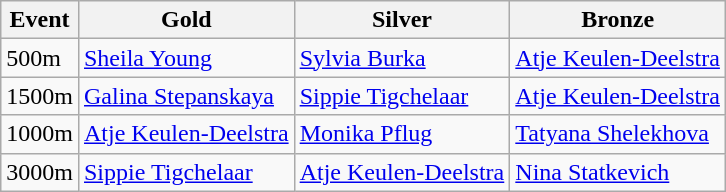<table class="wikitable">
<tr>
<th>Event</th>
<th>Gold<br></th>
<th>Silver<br></th>
<th>Bronze<br></th>
</tr>
<tr>
<td>500m</td>
<td><a href='#'>Sheila Young</a></td>
<td><a href='#'>Sylvia Burka</a></td>
<td><a href='#'>Atje Keulen-Deelstra</a></td>
</tr>
<tr>
<td>1500m</td>
<td><a href='#'>Galina Stepanskaya</a></td>
<td><a href='#'>Sippie Tigchelaar</a></td>
<td><a href='#'>Atje Keulen-Deelstra</a></td>
</tr>
<tr>
<td>1000m</td>
<td><a href='#'>Atje Keulen-Deelstra</a></td>
<td><a href='#'>Monika Pflug</a></td>
<td><a href='#'>Tatyana Shelekhova</a></td>
</tr>
<tr>
<td>3000m</td>
<td><a href='#'>Sippie Tigchelaar</a></td>
<td><a href='#'>Atje Keulen-Deelstra</a></td>
<td><a href='#'>Nina Statkevich</a></td>
</tr>
</table>
